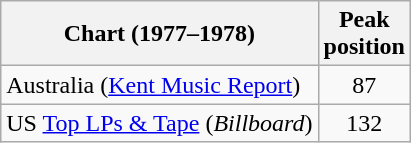<table class="wikitable">
<tr>
<th>Chart (1977–1978)</th>
<th>Peak<br>position</th>
</tr>
<tr>
<td>Australia (<a href='#'>Kent Music Report</a>)</td>
<td align="center">87</td>
</tr>
<tr>
<td>US <a href='#'>Top LPs & Tape</a> (<em>Billboard</em>)</td>
<td align="center">132</td>
</tr>
</table>
